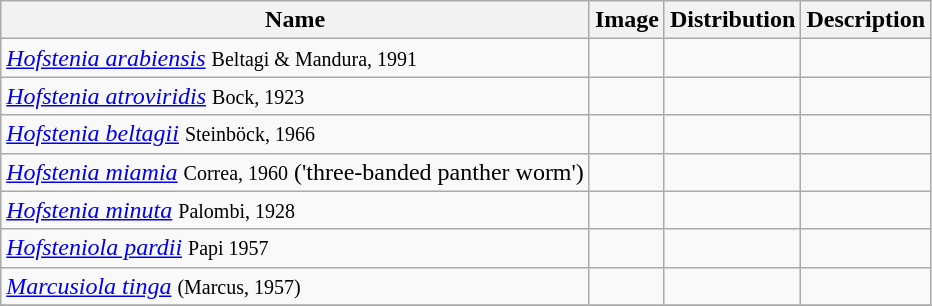<table class="wikitable sortable" style="text-align:left;">
<tr>
<th scope="col">Name</th>
<th scope="col">Image</th>
<th scope="col">Distribution</th>
<th scope="col">Description</th>
</tr>
<tr>
<td scope="row" align="left"><em><a href='#'>Hofstenia arabiensis</a></em> <small>Beltagi & Mandura, 1991</small></td>
<td></td>
<td></td>
<td></td>
</tr>
<tr>
<td scope="row" align="left"><em><a href='#'>Hofstenia atroviridis</a></em> <small>Bock, 1923</small></td>
<td></td>
<td></td>
<td></td>
</tr>
<tr>
<td scope="row" align="left"><em><a href='#'>Hofstenia beltagii</a></em> <small>Steinböck, 1966</small></td>
<td></td>
<td></td>
<td></td>
</tr>
<tr>
<td scope="row" align="left"><em><a href='#'>Hofstenia miamia</a></em> <small>Correa, 1960</small> ('three-banded panther worm')</td>
<td></td>
<td></td>
<td></td>
</tr>
<tr>
<td scope="row" align="left"><em><a href='#'>Hofstenia minuta</a></em> <small>Palombi, 1928</small></td>
<td></td>
<td></td>
<td></td>
</tr>
<tr>
<td scope="row" align="left"><em><a href='#'>Hofsteniola pardii</a></em> <small>Papi 1957</small></td>
<td></td>
<td></td>
<td></td>
</tr>
<tr>
<td scope="row" align="left"><em><a href='#'>Marcusiola tinga</a></em> <small>(Marcus, 1957)</small></td>
<td></td>
<td></td>
<td></td>
</tr>
<tr>
</tr>
</table>
